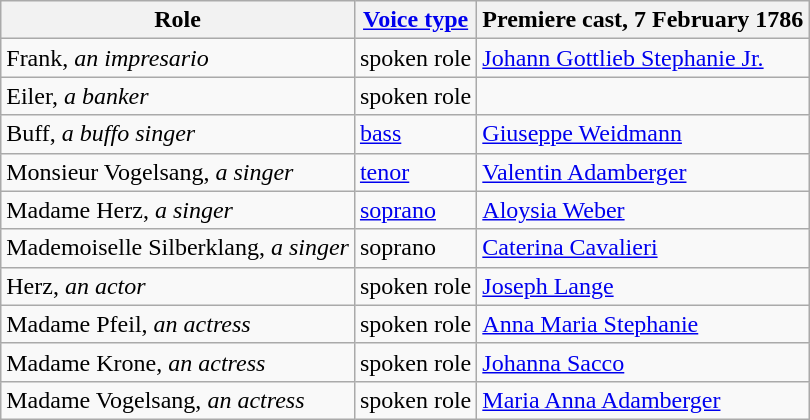<table class="wikitable">
<tr>
<th>Role</th>
<th><a href='#'>Voice type</a></th>
<th>Premiere cast, 7 February 1786</th>
</tr>
<tr>
<td>Frank, <em>an impresario</em></td>
<td>spoken role</td>
<td><a href='#'>Johann Gottlieb Stephanie Jr.</a></td>
</tr>
<tr>
<td>Eiler, <em>a banker</em></td>
<td>spoken role</td>
<td></td>
</tr>
<tr>
<td>Buff, <em>a buffo singer</em></td>
<td><a href='#'>bass</a></td>
<td><a href='#'>Giuseppe Weidmann</a></td>
</tr>
<tr>
<td>Monsieur Vogelsang, <em>a singer</em></td>
<td><a href='#'>tenor</a></td>
<td><a href='#'>Valentin Adamberger</a></td>
</tr>
<tr>
<td>Madame Herz, <em>a singer</em></td>
<td><a href='#'>soprano</a></td>
<td><a href='#'>Aloysia Weber</a></td>
</tr>
<tr>
<td>Mademoiselle Silberklang, <em>a singer</em></td>
<td>soprano</td>
<td><a href='#'>Caterina Cavalieri</a></td>
</tr>
<tr>
<td>Herz, <em>an actor</em></td>
<td>spoken role</td>
<td><a href='#'>Joseph Lange</a></td>
</tr>
<tr>
<td>Madame Pfeil, <em>an actress</em></td>
<td>spoken role</td>
<td><a href='#'>Anna Maria Stephanie</a></td>
</tr>
<tr>
<td>Madame Krone, <em>an actress</em></td>
<td>spoken role</td>
<td><a href='#'>Johanna Sacco</a></td>
</tr>
<tr>
<td>Madame Vogelsang, <em>an actress</em></td>
<td>spoken role</td>
<td><a href='#'>Maria Anna Adamberger</a></td>
</tr>
</table>
